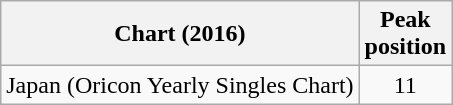<table class="wikitable sortable">
<tr>
<th>Chart (2016)</th>
<th>Peak<br>position</th>
</tr>
<tr>
<td>Japan (Oricon Yearly Singles Chart)</td>
<td align="center">11</td>
</tr>
</table>
